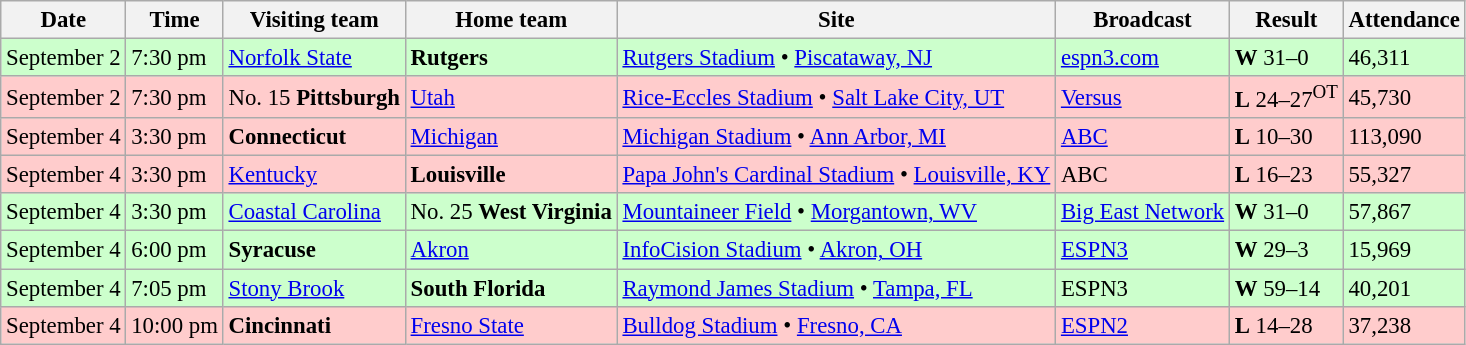<table class="wikitable" style="font-size:95%;">
<tr>
<th>Date</th>
<th>Time</th>
<th>Visiting team</th>
<th>Home team</th>
<th>Site</th>
<th>Broadcast</th>
<th>Result</th>
<th>Attendance</th>
</tr>
<tr bgcolor=#ccffcc>
<td>September 2</td>
<td>7:30 pm</td>
<td><a href='#'>Norfolk State</a></td>
<td><strong>Rutgers</strong></td>
<td><a href='#'>Rutgers Stadium</a> • <a href='#'>Piscataway, NJ</a></td>
<td><a href='#'>espn3.com</a></td>
<td><strong>W</strong> 31–0</td>
<td>46,311</td>
</tr>
<tr bgcolor=#ffcccc>
<td>September 2</td>
<td>7:30 pm</td>
<td>No. 15 <strong>Pittsburgh</strong></td>
<td><a href='#'>Utah</a></td>
<td><a href='#'>Rice-Eccles Stadium</a> • <a href='#'>Salt Lake City, UT</a></td>
<td><a href='#'>Versus</a></td>
<td><strong>L</strong> 24–27<sup>OT</sup></td>
<td>45,730</td>
</tr>
<tr bgcolor=#ffcccc>
<td>September 4</td>
<td>3:30 pm</td>
<td><strong>Connecticut</strong></td>
<td><a href='#'>Michigan</a></td>
<td><a href='#'>Michigan Stadium</a> • <a href='#'>Ann Arbor, MI</a></td>
<td><a href='#'>ABC</a></td>
<td><strong>L</strong> 10–30</td>
<td>113,090</td>
</tr>
<tr bgcolor=#ffcccc>
<td>September 4</td>
<td>3:30 pm</td>
<td><a href='#'>Kentucky</a></td>
<td><strong>Louisville</strong></td>
<td><a href='#'>Papa John's Cardinal Stadium</a> • <a href='#'>Louisville, KY</a></td>
<td>ABC</td>
<td><strong>L</strong> 16–23</td>
<td>55,327</td>
</tr>
<tr bgcolor=#ccffcc>
<td>September 4</td>
<td>3:30 pm</td>
<td><a href='#'>Coastal Carolina</a></td>
<td>No. 25 <strong>West Virginia</strong></td>
<td><a href='#'>Mountaineer Field</a> • <a href='#'>Morgantown, WV</a></td>
<td><a href='#'>Big East Network</a></td>
<td><strong>W</strong> 31–0</td>
<td>57,867</td>
</tr>
<tr bgcolor=#ccffcc>
<td>September 4</td>
<td>6:00 pm</td>
<td><strong>Syracuse</strong></td>
<td><a href='#'>Akron</a></td>
<td><a href='#'>InfoCision Stadium</a> • <a href='#'>Akron, OH</a></td>
<td><a href='#'>ESPN3</a></td>
<td><strong>W</strong> 29–3</td>
<td>15,969</td>
</tr>
<tr bgcolor=#ccffcc>
<td>September 4</td>
<td>7:05 pm</td>
<td><a href='#'>Stony Brook</a></td>
<td><strong>South Florida</strong></td>
<td><a href='#'>Raymond James Stadium</a> • <a href='#'>Tampa, FL</a></td>
<td>ESPN3</td>
<td><strong>W</strong> 59–14</td>
<td>40,201</td>
</tr>
<tr bgcolor=#ffcccc>
<td>September 4</td>
<td>10:00 pm</td>
<td><strong>Cincinnati</strong></td>
<td><a href='#'>Fresno State</a></td>
<td><a href='#'>Bulldog Stadium</a> • <a href='#'>Fresno, CA</a></td>
<td><a href='#'>ESPN2</a></td>
<td><strong>L</strong> 14–28</td>
<td>37,238</td>
</tr>
</table>
